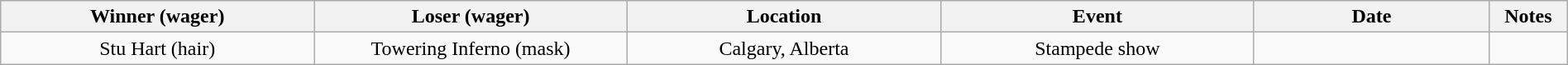<table class="wikitable sortable" width=100%  style="text-align: center">
<tr>
<th width=20% scope="col">Winner (wager)</th>
<th width=20% scope="col">Loser (wager)</th>
<th width=20% scope="col">Location</th>
<th width=20% scope="col">Event</th>
<th width=15% scope="col">Date</th>
<th class="unsortable" width=5% scope="col">Notes</th>
</tr>
<tr>
<td>Stu Hart (hair)</td>
<td>Towering Inferno (mask)</td>
<td>Calgary, Alberta</td>
<td>Stampede show</td>
<td></td>
<td></td>
</tr>
</table>
